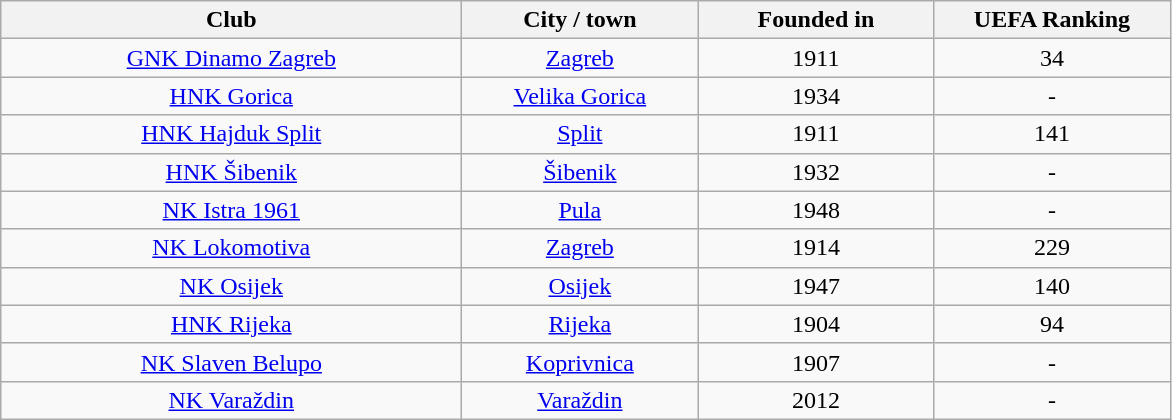<table class="wikitable sortable">
<tr>
<th style="width:300px;">Club</th>
<th style="width:150px;">City / town</th>
<th style="width:150px;">Founded in</th>
<th style="width:150px;">UEFA Ranking</th>
</tr>
<tr align=center>
<td><a href='#'>GNK Dinamo Zagreb</a></td>
<td><a href='#'>Zagreb</a></td>
<td>1911</td>
<td>34</td>
</tr>
<tr align=center>
<td><a href='#'>HNK Gorica</a></td>
<td><a href='#'>Velika Gorica</a></td>
<td>1934</td>
<td>-</td>
</tr>
<tr align=center>
<td><a href='#'>HNK Hajduk Split</a></td>
<td><a href='#'>Split</a></td>
<td>1911</td>
<td>141</td>
</tr>
<tr align=center>
<td><a href='#'>HNK Šibenik</a></td>
<td><a href='#'>Šibenik</a></td>
<td>1932</td>
<td>-</td>
</tr>
<tr align=center>
<td><a href='#'>NK Istra 1961</a></td>
<td><a href='#'>Pula</a></td>
<td>1948</td>
<td>-</td>
</tr>
<tr align=center>
<td><a href='#'>NK Lokomotiva</a></td>
<td><a href='#'>Zagreb</a></td>
<td>1914</td>
<td>229</td>
</tr>
<tr align=center>
<td><a href='#'>NK Osijek</a></td>
<td><a href='#'>Osijek</a></td>
<td>1947</td>
<td>140</td>
</tr>
<tr align=center>
<td><a href='#'>HNK Rijeka</a></td>
<td><a href='#'>Rijeka</a></td>
<td>1904</td>
<td>94</td>
</tr>
<tr align=center>
<td><a href='#'>NK Slaven Belupo</a></td>
<td><a href='#'>Koprivnica</a></td>
<td>1907</td>
<td>-</td>
</tr>
<tr align=center>
<td><a href='#'>NK Varaždin</a></td>
<td><a href='#'>Varaždin</a></td>
<td>2012</td>
<td>-</td>
</tr>
</table>
